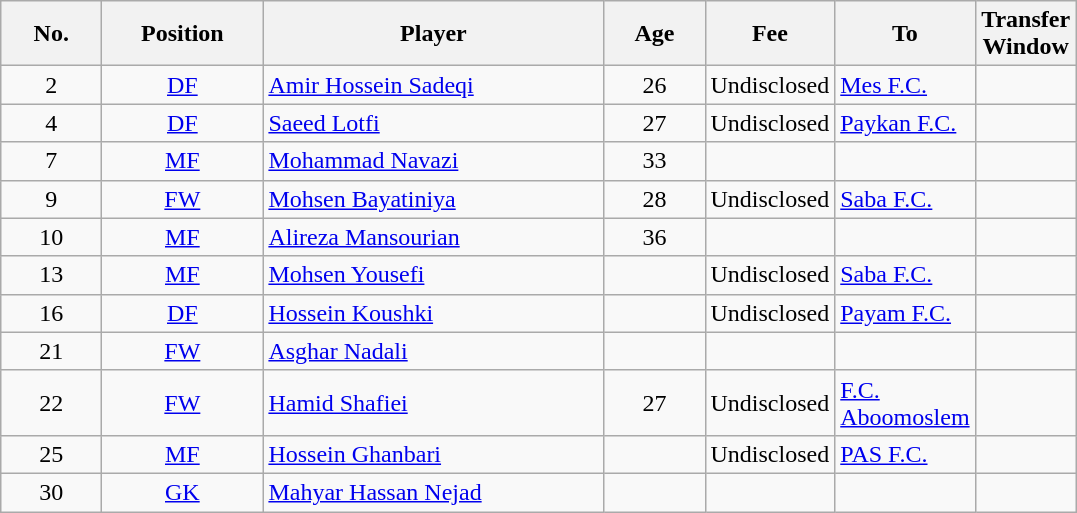<table class="wikitable sortable" style="text-align: center;">
<tr>
<th width=60>No.</th>
<th width=100>Position</th>
<th width=220>Player</th>
<th width=60>Age</th>
<th width=60>Fee</th>
<th width=60>To</th>
<th width=60>Transfer Window</th>
</tr>
<tr>
<td>2</td>
<td style="text-align:center"><a href='#'>DF</a></td>
<td style="text-align:left"> <a href='#'>Amir Hossein Sadeqi</a></td>
<td>26</td>
<td>Undisclosed</td>
<td style="text-align:left"> <a href='#'>Mes F.C.</a></td>
<td></td>
</tr>
<tr>
<td>4</td>
<td style="text-align:center"><a href='#'>DF</a></td>
<td style="text-align:left"> <a href='#'>Saeed Lotfi</a></td>
<td>27</td>
<td>Undisclosed</td>
<td style="text-align:left"> <a href='#'>Paykan F.C.</a></td>
<td></td>
</tr>
<tr>
<td>7</td>
<td style="text-align:center"><a href='#'>MF</a></td>
<td style="text-align:left"> <a href='#'>Mohammad Navazi</a></td>
<td>33</td>
<td></td>
<td></td>
<td></td>
</tr>
<tr>
<td>9</td>
<td style="text-align:center"><a href='#'>FW</a></td>
<td style="text-align:left"> <a href='#'>Mohsen Bayatiniya</a></td>
<td>28</td>
<td>Undisclosed</td>
<td style="text-align:left"> <a href='#'>Saba F.C.</a></td>
<td></td>
</tr>
<tr>
<td>10</td>
<td style="text-align:center"><a href='#'>MF</a></td>
<td style="text-align:left"> <a href='#'>Alireza Mansourian</a></td>
<td>36</td>
<td></td>
<td></td>
<td></td>
</tr>
<tr>
<td>13</td>
<td style="text-align:center"><a href='#'>MF</a></td>
<td style="text-align:left"> <a href='#'>Mohsen Yousefi</a></td>
<td></td>
<td>Undisclosed</td>
<td style="text-align:left"> <a href='#'>Saba F.C.</a></td>
<td></td>
</tr>
<tr>
<td>16</td>
<td style="text-align:center"><a href='#'>DF</a></td>
<td style="text-align:left"> <a href='#'>Hossein Koushki</a></td>
<td></td>
<td>Undisclosed</td>
<td style="text-align:left"> <a href='#'>Payam F.C.</a></td>
<td></td>
</tr>
<tr>
<td>21</td>
<td style="text-align:center"><a href='#'>FW</a></td>
<td style="text-align:left"> <a href='#'>Asghar Nadali</a></td>
<td></td>
<td></td>
<td></td>
<td></td>
</tr>
<tr>
<td>22</td>
<td style="text-align:center"><a href='#'>FW</a></td>
<td style="text-align:left"> <a href='#'>Hamid Shafiei</a></td>
<td>27</td>
<td>Undisclosed</td>
<td style="text-align:left"> <a href='#'>F.C. Aboomoslem</a></td>
<td></td>
</tr>
<tr>
<td>25</td>
<td style="text-align:center"><a href='#'>MF</a></td>
<td style="text-align:left"> <a href='#'>Hossein Ghanbari</a></td>
<td></td>
<td>Undisclosed</td>
<td style="text-align:left"> <a href='#'>PAS F.C.</a></td>
<td></td>
</tr>
<tr>
<td>30</td>
<td style="text-align:center"><a href='#'>GK</a></td>
<td style="text-align:left"> <a href='#'>Mahyar Hassan Nejad</a></td>
<td></td>
<td></td>
<td></td>
<td></td>
</tr>
</table>
